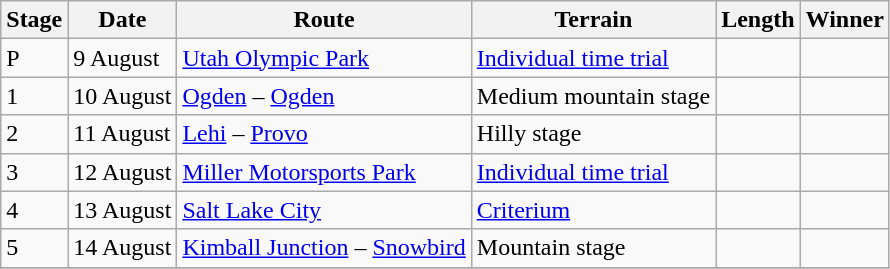<table class="wikitable">
<tr>
<th>Stage</th>
<th>Date</th>
<th>Route</th>
<th>Terrain</th>
<th>Length</th>
<th>Winner</th>
</tr>
<tr>
<td style="align:center;">P</td>
<td>9 August</td>
<td><a href='#'>Utah Olympic Park</a></td>
<td> <a href='#'>Individual time trial</a></td>
<td></td>
<td></td>
</tr>
<tr>
<td style="align:center;">1</td>
<td>10 August</td>
<td><a href='#'>Ogden</a> – <a href='#'>Ogden</a></td>
<td> Medium mountain stage</td>
<td></td>
<td></td>
</tr>
<tr>
<td style="align:center;">2</td>
<td>11 August</td>
<td><a href='#'>Lehi</a> – <a href='#'>Provo</a></td>
<td> Hilly stage</td>
<td></td>
<td></td>
</tr>
<tr>
<td style="align:center;">3</td>
<td>12 August</td>
<td><a href='#'>Miller Motorsports Park</a></td>
<td> <a href='#'>Individual time trial</a></td>
<td></td>
<td></td>
</tr>
<tr>
<td style="align:center;">4</td>
<td>13 August</td>
<td><a href='#'>Salt Lake City</a></td>
<td> <a href='#'>Criterium</a></td>
<td></td>
<td></td>
</tr>
<tr>
<td style="align:center;">5</td>
<td>14 August</td>
<td><a href='#'>Kimball Junction</a> – <a href='#'>Snowbird</a></td>
<td> Mountain stage</td>
<td></td>
<td></td>
</tr>
<tr>
</tr>
</table>
